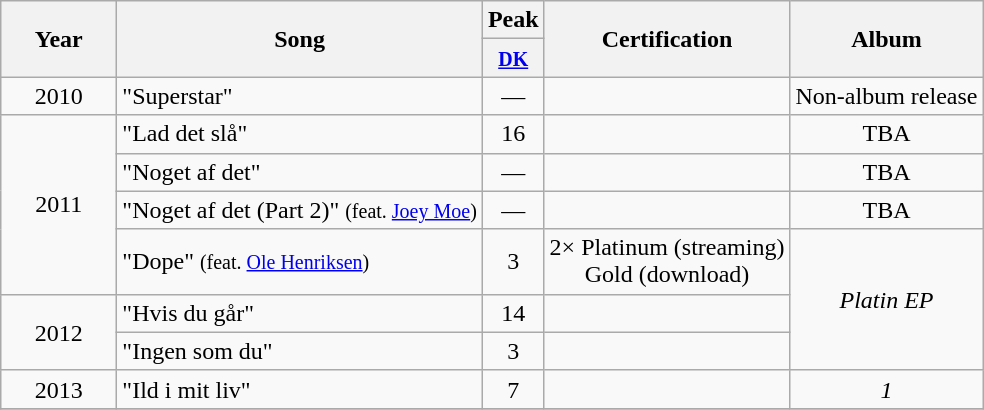<table class="wikitable">
<tr>
<th width="70" rowspan="2" style="text-align:center;">Year</th>
<th rowspan="2">Song</th>
<th colspan="1">Peak</th>
<th rowspan="2">Certification</th>
<th rowspan="2">Album</th>
</tr>
<tr>
<th align="center"><a href='#'><small>DK</small></a><br></th>
</tr>
<tr>
<td align="center">2010</td>
<td>"Superstar"</td>
<td align="center">—</td>
<td></td>
<td>Non-album release</td>
</tr>
<tr>
<td rowspan="4" align="center">2011</td>
<td>"Lad det slå"</td>
<td align="center">16</td>
<td align="center"></td>
<td align="center">TBA</td>
</tr>
<tr>
<td>"Noget af det"</td>
<td align="center">—</td>
<td align="center"></td>
<td align="center">TBA</td>
</tr>
<tr>
<td>"Noget af det (Part 2)" <small>(feat. <a href='#'>Joey Moe</a>)</small></td>
<td align="center">—</td>
<td align="center"></td>
<td align="center">TBA</td>
</tr>
<tr>
<td>"Dope" <small>(feat. <a href='#'>Ole Henriksen</a>)</small></td>
<td align="center">3</td>
<td align="center">2× Platinum (streaming) <br>Gold (download)</td>
<td align="center" rowspan="3"><em>Platin EP</em></td>
</tr>
<tr>
<td rowspan="2" align="center">2012</td>
<td>"Hvis du går"</td>
<td align="center">14</td>
<td align="center"></td>
</tr>
<tr>
<td>"Ingen som du"</td>
<td align="center">3</td>
<td align="center"></td>
</tr>
<tr>
<td rowspan="1" align="center">2013</td>
<td>"Ild i mit liv"</td>
<td align="center">7</td>
<td align="center"></td>
<td align="center"><em>1</em></td>
</tr>
<tr>
</tr>
</table>
